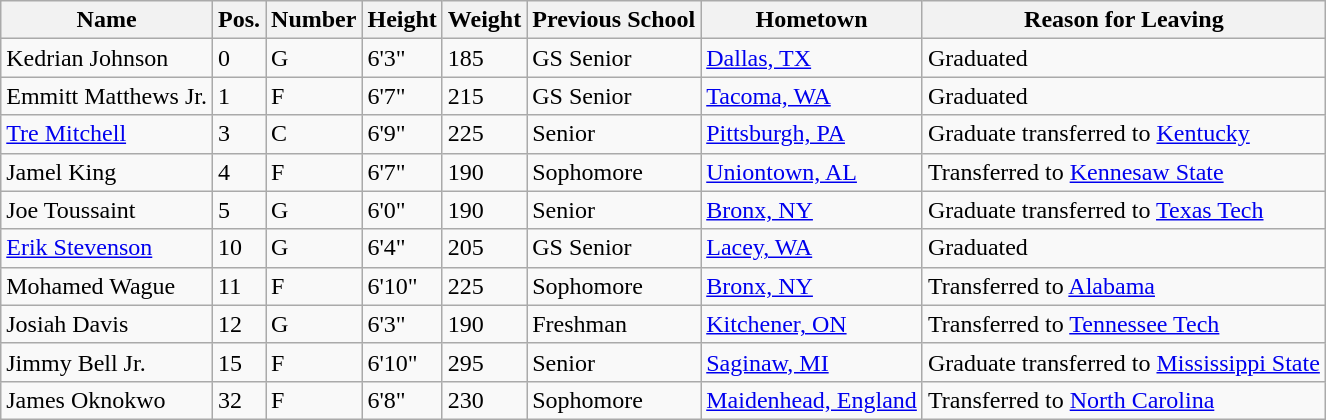<table class="wikitable sortable">
<tr>
<th>Name</th>
<th>Pos.</th>
<th>Number</th>
<th>Height</th>
<th>Weight</th>
<th>Previous School</th>
<th>Hometown</th>
<th>Reason for Leaving</th>
</tr>
<tr>
<td>Kedrian Johnson</td>
<td>0</td>
<td>G</td>
<td>6'3"</td>
<td>185</td>
<td>GS Senior</td>
<td><a href='#'>Dallas, TX</a></td>
<td>Graduated</td>
</tr>
<tr>
<td>Emmitt Matthews Jr.</td>
<td>1</td>
<td>F</td>
<td>6'7"</td>
<td>215</td>
<td>GS Senior</td>
<td><a href='#'>Tacoma, WA</a></td>
<td>Graduated</td>
</tr>
<tr>
<td><a href='#'>Tre Mitchell</a></td>
<td>3</td>
<td>C</td>
<td>6'9"</td>
<td>225</td>
<td>Senior</td>
<td><a href='#'>Pittsburgh, PA</a></td>
<td>Graduate transferred to <a href='#'>Kentucky</a></td>
</tr>
<tr>
<td>Jamel King</td>
<td>4</td>
<td>F</td>
<td>6'7"</td>
<td>190</td>
<td>Sophomore</td>
<td><a href='#'>Uniontown, AL</a></td>
<td>Transferred to <a href='#'>Kennesaw State</a></td>
</tr>
<tr>
<td>Joe Toussaint</td>
<td>5</td>
<td>G</td>
<td>6'0"</td>
<td>190</td>
<td>Senior</td>
<td><a href='#'>Bronx, NY</a></td>
<td>Graduate transferred to <a href='#'>Texas Tech</a></td>
</tr>
<tr>
<td><a href='#'>Erik Stevenson</a></td>
<td>10</td>
<td>G</td>
<td>6'4"</td>
<td>205</td>
<td>GS Senior</td>
<td><a href='#'>Lacey, WA</a></td>
<td>Graduated</td>
</tr>
<tr>
<td>Mohamed Wague</td>
<td>11</td>
<td>F</td>
<td>6'10"</td>
<td>225</td>
<td>Sophomore</td>
<td><a href='#'>Bronx, NY</a></td>
<td>Transferred to <a href='#'>Alabama</a></td>
</tr>
<tr>
<td>Josiah Davis</td>
<td>12</td>
<td>G</td>
<td>6'3"</td>
<td>190</td>
<td>Freshman</td>
<td><a href='#'>Kitchener, ON</a></td>
<td>Transferred to <a href='#'>Tennessee Tech</a></td>
</tr>
<tr>
<td>Jimmy Bell Jr.</td>
<td>15</td>
<td>F</td>
<td>6'10"</td>
<td>295</td>
<td>Senior</td>
<td><a href='#'>Saginaw, MI</a></td>
<td>Graduate transferred to <a href='#'>Mississippi State</a></td>
</tr>
<tr>
<td>James Oknokwo</td>
<td>32</td>
<td>F</td>
<td>6'8"</td>
<td>230</td>
<td>Sophomore</td>
<td><a href='#'>Maidenhead, England</a></td>
<td>Transferred to <a href='#'>North Carolina</a></td>
</tr>
</table>
